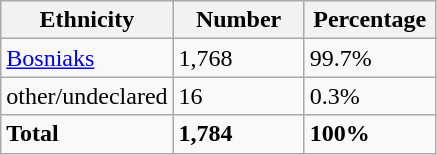<table class="wikitable">
<tr>
<th width="100px">Ethnicity</th>
<th width="80px">Number</th>
<th width="80px">Percentage</th>
</tr>
<tr>
<td><a href='#'>Bosniaks</a></td>
<td>1,768</td>
<td>99.7%</td>
</tr>
<tr>
<td>other/undeclared</td>
<td>16</td>
<td>0.3%</td>
</tr>
<tr>
<td><strong>Total</strong></td>
<td><strong>1,784</strong></td>
<td><strong>100%</strong></td>
</tr>
</table>
